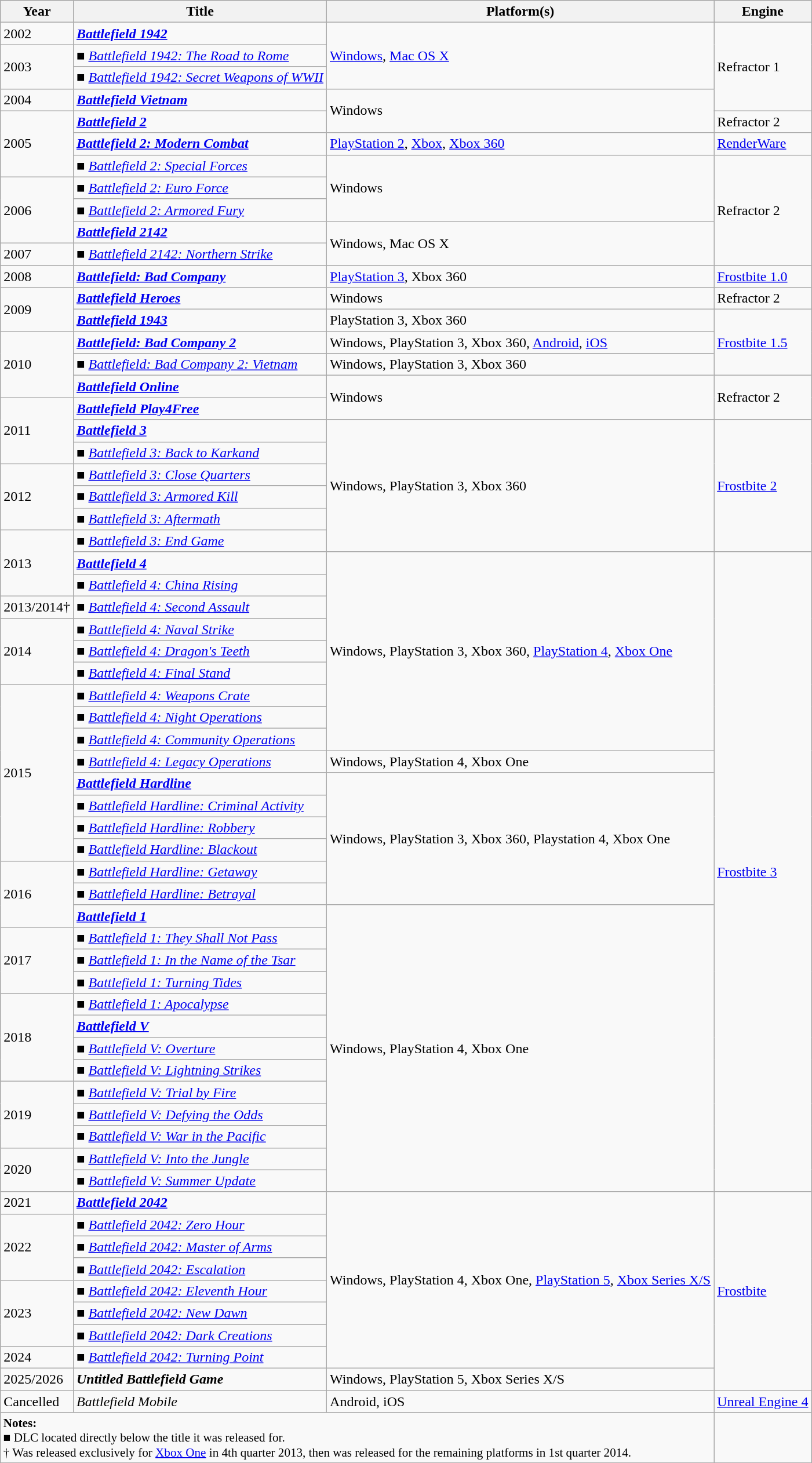<table class="wikitable">
<tr>
<th>Year</th>
<th>Title</th>
<th>Platform(s)</th>
<th>Engine</th>
</tr>
<tr>
<td>2002</td>
<td><strong><em><a href='#'>Battlefield 1942</a></em></strong></td>
<td rowspan="3"><a href='#'>Windows</a>, <a href='#'>Mac OS X</a></td>
<td rowspan="4">Refractor 1</td>
</tr>
<tr>
<td rowspan="2">2003</td>
<td>■ <em><a href='#'>Battlefield 1942: The Road to Rome</a></em></td>
</tr>
<tr>
<td>■ <em><a href='#'>Battlefield 1942: Secret Weapons of WWII</a></em></td>
</tr>
<tr>
<td>2004</td>
<td><strong><em><a href='#'>Battlefield Vietnam</a></em></strong></td>
<td rowspan="2">Windows</td>
</tr>
<tr>
<td rowspan="3">2005</td>
<td><strong><em><a href='#'>Battlefield 2</a></em></strong></td>
<td>Refractor 2</td>
</tr>
<tr>
<td><strong><em><a href='#'>Battlefield 2: Modern Combat</a></em></strong></td>
<td><a href='#'>PlayStation 2</a>, <a href='#'>Xbox</a>, <a href='#'>Xbox 360</a></td>
<td><a href='#'>RenderWare</a></td>
</tr>
<tr>
<td>■ <em><a href='#'>Battlefield 2: Special Forces</a></em></td>
<td rowspan="3">Windows</td>
<td rowspan="5">Refractor 2</td>
</tr>
<tr>
<td rowspan="3">2006</td>
<td>■ <em><a href='#'>Battlefield 2: Euro Force</a></em></td>
</tr>
<tr>
<td>■ <em><a href='#'>Battlefield 2: Armored Fury</a></em></td>
</tr>
<tr>
<td><strong><em><a href='#'>Battlefield 2142</a></em></strong></td>
<td rowspan="2">Windows, Mac OS X</td>
</tr>
<tr>
<td>2007</td>
<td>■ <em><a href='#'>Battlefield 2142: Northern Strike</a></em></td>
</tr>
<tr>
<td>2008</td>
<td><strong><em><a href='#'>Battlefield: Bad Company</a></em></strong></td>
<td><a href='#'>PlayStation 3</a>, Xbox 360</td>
<td><a href='#'>Frostbite 1.0</a></td>
</tr>
<tr>
<td rowspan="2">2009</td>
<td><strong><em><a href='#'>Battlefield Heroes</a></em></strong></td>
<td>Windows</td>
<td>Refractor 2</td>
</tr>
<tr>
<td><strong><em><a href='#'>Battlefield 1943</a></em></strong></td>
<td>PlayStation 3, Xbox 360</td>
<td rowspan="3"><a href='#'>Frostbite 1.5</a></td>
</tr>
<tr>
<td rowspan="3">2010</td>
<td><strong><em><a href='#'>Battlefield: Bad Company 2</a></em></strong></td>
<td>Windows, PlayStation 3, Xbox 360, <a href='#'>Android</a>, <a href='#'>iOS</a></td>
</tr>
<tr>
<td>■ <em><a href='#'>Battlefield: Bad Company 2: Vietnam</a></em></td>
<td>Windows, PlayStation 3, Xbox 360</td>
</tr>
<tr>
<td><strong><em><a href='#'>Battlefield Online</a></em></strong></td>
<td rowspan="2">Windows</td>
<td rowspan="2">Refractor 2</td>
</tr>
<tr>
<td rowspan="3">2011</td>
<td><strong><em><a href='#'>Battlefield Play4Free</a></em></strong></td>
</tr>
<tr>
<td><strong><em><a href='#'>Battlefield 3</a></em></strong></td>
<td rowspan="6">Windows, PlayStation 3, Xbox 360</td>
<td rowspan="6"><a href='#'>Frostbite 2</a></td>
</tr>
<tr>
<td>■ <em><a href='#'>Battlefield 3: Back to Karkand</a></em></td>
</tr>
<tr>
<td rowspan="3">2012</td>
<td>■ <em><a href='#'>Battlefield 3: Close Quarters</a></em></td>
</tr>
<tr>
<td>■ <em><a href='#'>Battlefield 3: Armored Kill</a></em></td>
</tr>
<tr>
<td>■ <em><a href='#'>Battlefield 3: Aftermath</a></em></td>
</tr>
<tr>
<td rowspan="3">2013</td>
<td>■ <em><a href='#'>Battlefield 3: End Game</a></em></td>
</tr>
<tr>
<td><strong><em><a href='#'>Battlefield 4</a></em></strong></td>
<td rowspan="9">Windows, PlayStation 3, Xbox 360, <a href='#'>PlayStation 4</a>, <a href='#'>Xbox One</a></td>
<td rowspan="29"><a href='#'>Frostbite 3</a></td>
</tr>
<tr>
<td>■ <em><a href='#'>Battlefield 4: China Rising</a></em></td>
</tr>
<tr>
<td>2013/2014†</td>
<td>■ <em><a href='#'>Battlefield 4: Second Assault</a></em></td>
</tr>
<tr>
<td rowspan="3">2014</td>
<td>■ <em><a href='#'>Battlefield 4: Naval Strike</a></em></td>
</tr>
<tr>
<td>■ <em><a href='#'>Battlefield 4: Dragon's Teeth</a></em></td>
</tr>
<tr>
<td>■ <em><a href='#'>Battlefield 4: Final Stand</a></em></td>
</tr>
<tr>
<td rowspan="8">2015</td>
<td>■ <em><a href='#'>Battlefield 4: Weapons Crate</a></em></td>
</tr>
<tr>
<td>■ <em><a href='#'>Battlefield 4: Night Operations</a></em></td>
</tr>
<tr>
<td>■ <em><a href='#'>Battlefield 4: Community Operations</a></em></td>
</tr>
<tr>
<td>■ <em><a href='#'>Battlefield 4: Legacy Operations</a></em></td>
<td>Windows, PlayStation 4, Xbox One</td>
</tr>
<tr>
<td><strong><em><a href='#'>Battlefield Hardline</a></em></strong></td>
<td rowspan="6">Windows, PlayStation 3, Xbox 360, Playstation 4, Xbox One</td>
</tr>
<tr>
<td>■ <em><a href='#'>Battlefield Hardline: Criminal Activity</a></em></td>
</tr>
<tr>
<td>■ <em><a href='#'>Battlefield Hardline: Robbery</a></em></td>
</tr>
<tr>
<td>■ <em><a href='#'>Battlefield Hardline: Blackout</a></em></td>
</tr>
<tr>
<td rowspan="3">2016</td>
<td>■ <em><a href='#'>Battlefield Hardline: Getaway</a></em></td>
</tr>
<tr>
<td>■ <em><a href='#'>Battlefield Hardline: Betrayal</a></em></td>
</tr>
<tr>
<td><strong><em><a href='#'>Battlefield 1</a></em></strong></td>
<td rowspan="13">Windows, PlayStation 4, Xbox One</td>
</tr>
<tr>
<td rowspan="3">2017</td>
<td>■ <em><a href='#'>Battlefield 1: They Shall Not Pass</a></em></td>
</tr>
<tr>
<td>■ <em><a href='#'>Battlefield 1: In the Name of the Tsar</a></em></td>
</tr>
<tr>
<td>■ <em><a href='#'>Battlefield 1: Turning Tides</a></em></td>
</tr>
<tr>
<td rowspan="4">2018</td>
<td>■ <em><a href='#'>Battlefield 1: Apocalypse</a></em></td>
</tr>
<tr>
<td><strong><em><a href='#'>Battlefield V</a></em></strong></td>
</tr>
<tr>
<td>■ <em><a href='#'>Battlefield V: Overture</a></em></td>
</tr>
<tr>
<td>■ <em><a href='#'>Battlefield V: Lightning Strikes</a></em></td>
</tr>
<tr>
<td rowspan="3">2019</td>
<td>■ <em><a href='#'>Battlefield V: Trial by Fire</a></em></td>
</tr>
<tr>
<td>■ <em><a href='#'>Battlefield V: Defying the Odds</a></em></td>
</tr>
<tr>
<td>■ <em><a href='#'>Battlefield V: War in the Pacific</a></em></td>
</tr>
<tr>
<td rowspan="2">2020</td>
<td>■ <em><a href='#'>Battlefield V: Into the Jungle</a></em></td>
</tr>
<tr>
<td>■ <em><a href='#'>Battlefield V: Summer Update</a></em></td>
</tr>
<tr>
<td>2021</td>
<td><strong><em><a href='#'>Battlefield 2042</a></em></strong></td>
<td rowspan="8">Windows, PlayStation 4, Xbox One, <a href='#'>PlayStation 5</a>, <a href='#'>Xbox Series X/S</a></td>
<td rowspan="9"><a href='#'>Frostbite</a></td>
</tr>
<tr>
<td rowspan="3">2022</td>
<td>■ <em><a href='#'>Battlefield 2042: Zero Hour</a></em></td>
</tr>
<tr>
<td>■ <em><a href='#'>Battlefield 2042: Master of Arms</a></em></td>
</tr>
<tr>
<td>■ <em><a href='#'>Battlefield 2042: Escalation</a></em></td>
</tr>
<tr>
<td rowspan="3">2023</td>
<td>■ <em><a href='#'>Battlefield 2042: Eleventh Hour</a></em></td>
</tr>
<tr>
<td>■ <em><a href='#'>Battlefield 2042: New Dawn</a></em></td>
</tr>
<tr>
<td>■ <em><a href='#'>Battlefield 2042: Dark Creations</a></em></td>
</tr>
<tr>
<td rowspan="1">2024</td>
<td>■ <em><a href='#'>Battlefield 2042: Turning Point</a></em></td>
</tr>
<tr>
<td>2025/2026</td>
<td><strong><em>Untitled Battlefield Game</em></strong></td>
<td>Windows, PlayStation 5, Xbox Series X/S</td>
</tr>
<tr>
<td>Cancelled</td>
<td><em>Battlefield Mobile</em></td>
<td>Android, iOS</td>
<td><a href='#'>Unreal Engine 4</a></td>
</tr>
<tr>
<td colspan="3" style="text-align:left;font-size:88%;"><strong>Notes:</strong><br>■ DLC located directly below the title it was released for.<br>† Was released exclusively for <a href='#'>Xbox One</a> in 4th quarter 2013, then was released for the remaining platforms in 1st quarter 2014.</td>
<td></td>
</tr>
</table>
